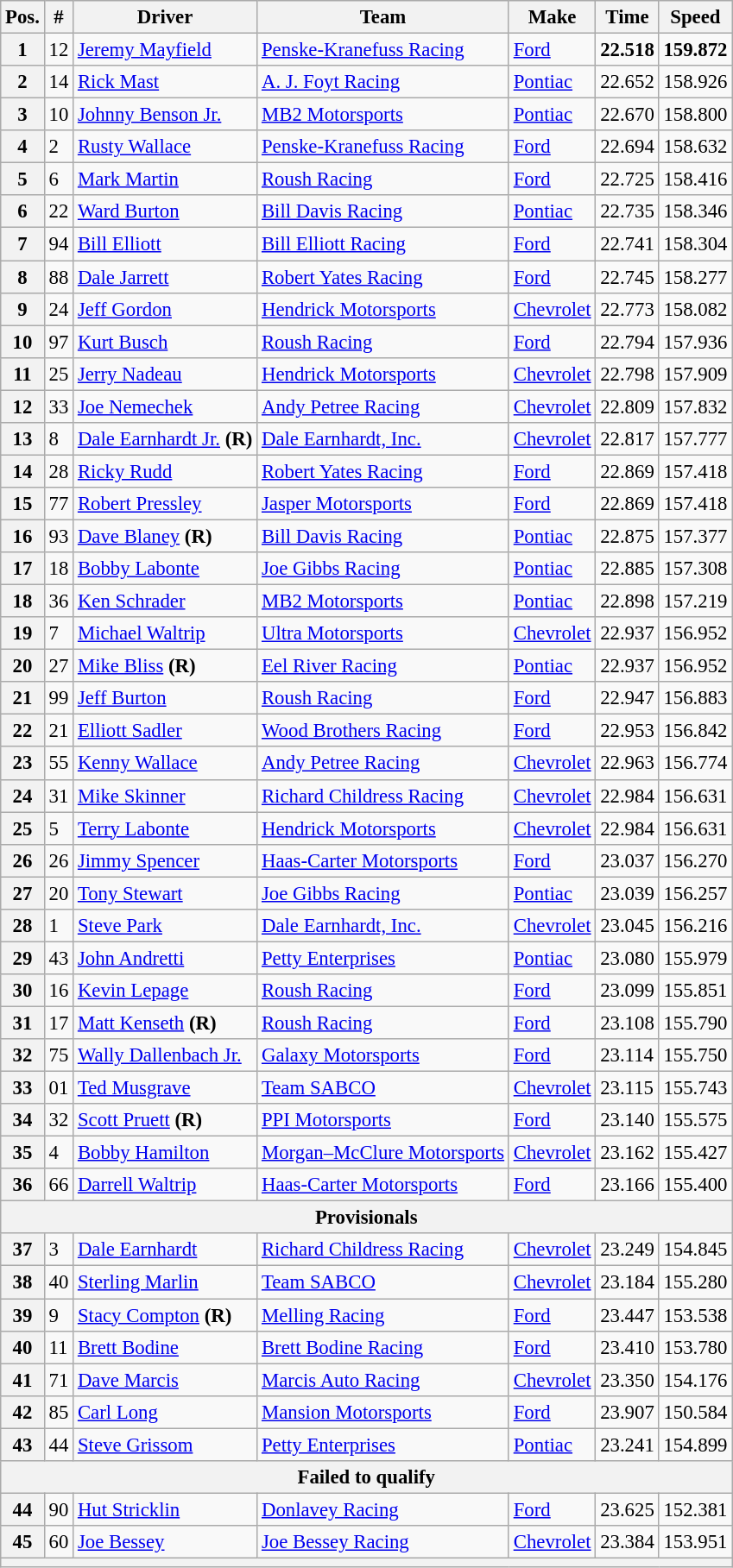<table class="wikitable" style="font-size:95%">
<tr>
<th>Pos.</th>
<th>#</th>
<th>Driver</th>
<th>Team</th>
<th>Make</th>
<th>Time</th>
<th>Speed</th>
</tr>
<tr>
<th>1</th>
<td>12</td>
<td><a href='#'>Jeremy Mayfield</a></td>
<td><a href='#'>Penske-Kranefuss Racing</a></td>
<td><a href='#'>Ford</a></td>
<td><strong>22.518</strong></td>
<td><strong>159.872</strong></td>
</tr>
<tr>
<th>2</th>
<td>14</td>
<td><a href='#'>Rick Mast</a></td>
<td><a href='#'>A. J. Foyt Racing</a></td>
<td><a href='#'>Pontiac</a></td>
<td>22.652</td>
<td>158.926</td>
</tr>
<tr>
<th>3</th>
<td>10</td>
<td><a href='#'>Johnny Benson Jr.</a></td>
<td><a href='#'>MB2 Motorsports</a></td>
<td><a href='#'>Pontiac</a></td>
<td>22.670</td>
<td>158.800</td>
</tr>
<tr>
<th>4</th>
<td>2</td>
<td><a href='#'>Rusty Wallace</a></td>
<td><a href='#'>Penske-Kranefuss Racing</a></td>
<td><a href='#'>Ford</a></td>
<td>22.694</td>
<td>158.632</td>
</tr>
<tr>
<th>5</th>
<td>6</td>
<td><a href='#'>Mark Martin</a></td>
<td><a href='#'>Roush Racing</a></td>
<td><a href='#'>Ford</a></td>
<td>22.725</td>
<td>158.416</td>
</tr>
<tr>
<th>6</th>
<td>22</td>
<td><a href='#'>Ward Burton</a></td>
<td><a href='#'>Bill Davis Racing</a></td>
<td><a href='#'>Pontiac</a></td>
<td>22.735</td>
<td>158.346</td>
</tr>
<tr>
<th>7</th>
<td>94</td>
<td><a href='#'>Bill Elliott</a></td>
<td><a href='#'>Bill Elliott Racing</a></td>
<td><a href='#'>Ford</a></td>
<td>22.741</td>
<td>158.304</td>
</tr>
<tr>
<th>8</th>
<td>88</td>
<td><a href='#'>Dale Jarrett</a></td>
<td><a href='#'>Robert Yates Racing</a></td>
<td><a href='#'>Ford</a></td>
<td>22.745</td>
<td>158.277</td>
</tr>
<tr>
<th>9</th>
<td>24</td>
<td><a href='#'>Jeff Gordon</a></td>
<td><a href='#'>Hendrick Motorsports</a></td>
<td><a href='#'>Chevrolet</a></td>
<td>22.773</td>
<td>158.082</td>
</tr>
<tr>
<th>10</th>
<td>97</td>
<td><a href='#'>Kurt Busch</a></td>
<td><a href='#'>Roush Racing</a></td>
<td><a href='#'>Ford</a></td>
<td>22.794</td>
<td>157.936</td>
</tr>
<tr>
<th>11</th>
<td>25</td>
<td><a href='#'>Jerry Nadeau</a></td>
<td><a href='#'>Hendrick Motorsports</a></td>
<td><a href='#'>Chevrolet</a></td>
<td>22.798</td>
<td>157.909</td>
</tr>
<tr>
<th>12</th>
<td>33</td>
<td><a href='#'>Joe Nemechek</a></td>
<td><a href='#'>Andy Petree Racing</a></td>
<td><a href='#'>Chevrolet</a></td>
<td>22.809</td>
<td>157.832</td>
</tr>
<tr>
<th>13</th>
<td>8</td>
<td><a href='#'>Dale Earnhardt Jr.</a> <strong>(R)</strong></td>
<td><a href='#'>Dale Earnhardt, Inc.</a></td>
<td><a href='#'>Chevrolet</a></td>
<td>22.817</td>
<td>157.777</td>
</tr>
<tr>
<th>14</th>
<td>28</td>
<td><a href='#'>Ricky Rudd</a></td>
<td><a href='#'>Robert Yates Racing</a></td>
<td><a href='#'>Ford</a></td>
<td>22.869</td>
<td>157.418</td>
</tr>
<tr>
<th>15</th>
<td>77</td>
<td><a href='#'>Robert Pressley</a></td>
<td><a href='#'>Jasper Motorsports</a></td>
<td><a href='#'>Ford</a></td>
<td>22.869</td>
<td>157.418</td>
</tr>
<tr>
<th>16</th>
<td>93</td>
<td><a href='#'>Dave Blaney</a> <strong>(R)</strong></td>
<td><a href='#'>Bill Davis Racing</a></td>
<td><a href='#'>Pontiac</a></td>
<td>22.875</td>
<td>157.377</td>
</tr>
<tr>
<th>17</th>
<td>18</td>
<td><a href='#'>Bobby Labonte</a></td>
<td><a href='#'>Joe Gibbs Racing</a></td>
<td><a href='#'>Pontiac</a></td>
<td>22.885</td>
<td>157.308</td>
</tr>
<tr>
<th>18</th>
<td>36</td>
<td><a href='#'>Ken Schrader</a></td>
<td><a href='#'>MB2 Motorsports</a></td>
<td><a href='#'>Pontiac</a></td>
<td>22.898</td>
<td>157.219</td>
</tr>
<tr>
<th>19</th>
<td>7</td>
<td><a href='#'>Michael Waltrip</a></td>
<td><a href='#'>Ultra Motorsports</a></td>
<td><a href='#'>Chevrolet</a></td>
<td>22.937</td>
<td>156.952</td>
</tr>
<tr>
<th>20</th>
<td>27</td>
<td><a href='#'>Mike Bliss</a> <strong>(R)</strong></td>
<td><a href='#'>Eel River Racing</a></td>
<td><a href='#'>Pontiac</a></td>
<td>22.937</td>
<td>156.952</td>
</tr>
<tr>
<th>21</th>
<td>99</td>
<td><a href='#'>Jeff Burton</a></td>
<td><a href='#'>Roush Racing</a></td>
<td><a href='#'>Ford</a></td>
<td>22.947</td>
<td>156.883</td>
</tr>
<tr>
<th>22</th>
<td>21</td>
<td><a href='#'>Elliott Sadler</a></td>
<td><a href='#'>Wood Brothers Racing</a></td>
<td><a href='#'>Ford</a></td>
<td>22.953</td>
<td>156.842</td>
</tr>
<tr>
<th>23</th>
<td>55</td>
<td><a href='#'>Kenny Wallace</a></td>
<td><a href='#'>Andy Petree Racing</a></td>
<td><a href='#'>Chevrolet</a></td>
<td>22.963</td>
<td>156.774</td>
</tr>
<tr>
<th>24</th>
<td>31</td>
<td><a href='#'>Mike Skinner</a></td>
<td><a href='#'>Richard Childress Racing</a></td>
<td><a href='#'>Chevrolet</a></td>
<td>22.984</td>
<td>156.631</td>
</tr>
<tr>
<th>25</th>
<td>5</td>
<td><a href='#'>Terry Labonte</a></td>
<td><a href='#'>Hendrick Motorsports</a></td>
<td><a href='#'>Chevrolet</a></td>
<td>22.984</td>
<td>156.631</td>
</tr>
<tr>
<th>26</th>
<td>26</td>
<td><a href='#'>Jimmy Spencer</a></td>
<td><a href='#'>Haas-Carter Motorsports</a></td>
<td><a href='#'>Ford</a></td>
<td>23.037</td>
<td>156.270</td>
</tr>
<tr>
<th>27</th>
<td>20</td>
<td><a href='#'>Tony Stewart</a></td>
<td><a href='#'>Joe Gibbs Racing</a></td>
<td><a href='#'>Pontiac</a></td>
<td>23.039</td>
<td>156.257</td>
</tr>
<tr>
<th>28</th>
<td>1</td>
<td><a href='#'>Steve Park</a></td>
<td><a href='#'>Dale Earnhardt, Inc.</a></td>
<td><a href='#'>Chevrolet</a></td>
<td>23.045</td>
<td>156.216</td>
</tr>
<tr>
<th>29</th>
<td>43</td>
<td><a href='#'>John Andretti</a></td>
<td><a href='#'>Petty Enterprises</a></td>
<td><a href='#'>Pontiac</a></td>
<td>23.080</td>
<td>155.979</td>
</tr>
<tr>
<th>30</th>
<td>16</td>
<td><a href='#'>Kevin Lepage</a></td>
<td><a href='#'>Roush Racing</a></td>
<td><a href='#'>Ford</a></td>
<td>23.099</td>
<td>155.851</td>
</tr>
<tr>
<th>31</th>
<td>17</td>
<td><a href='#'>Matt Kenseth</a> <strong>(R)</strong></td>
<td><a href='#'>Roush Racing</a></td>
<td><a href='#'>Ford</a></td>
<td>23.108</td>
<td>155.790</td>
</tr>
<tr>
<th>32</th>
<td>75</td>
<td><a href='#'>Wally Dallenbach Jr.</a></td>
<td><a href='#'>Galaxy Motorsports</a></td>
<td><a href='#'>Ford</a></td>
<td>23.114</td>
<td>155.750</td>
</tr>
<tr>
<th>33</th>
<td>01</td>
<td><a href='#'>Ted Musgrave</a></td>
<td><a href='#'>Team SABCO</a></td>
<td><a href='#'>Chevrolet</a></td>
<td>23.115</td>
<td>155.743</td>
</tr>
<tr>
<th>34</th>
<td>32</td>
<td><a href='#'>Scott Pruett</a> <strong>(R)</strong></td>
<td><a href='#'>PPI Motorsports</a></td>
<td><a href='#'>Ford</a></td>
<td>23.140</td>
<td>155.575</td>
</tr>
<tr>
<th>35</th>
<td>4</td>
<td><a href='#'>Bobby Hamilton</a></td>
<td><a href='#'>Morgan–McClure Motorsports</a></td>
<td><a href='#'>Chevrolet</a></td>
<td>23.162</td>
<td>155.427</td>
</tr>
<tr>
<th>36</th>
<td>66</td>
<td><a href='#'>Darrell Waltrip</a></td>
<td><a href='#'>Haas-Carter Motorsports</a></td>
<td><a href='#'>Ford</a></td>
<td>23.166</td>
<td>155.400</td>
</tr>
<tr>
<th colspan="7">Provisionals</th>
</tr>
<tr>
<th>37</th>
<td>3</td>
<td><a href='#'>Dale Earnhardt</a></td>
<td><a href='#'>Richard Childress Racing</a></td>
<td><a href='#'>Chevrolet</a></td>
<td>23.249</td>
<td>154.845</td>
</tr>
<tr>
<th>38</th>
<td>40</td>
<td><a href='#'>Sterling Marlin</a></td>
<td><a href='#'>Team SABCO</a></td>
<td><a href='#'>Chevrolet</a></td>
<td>23.184</td>
<td>155.280</td>
</tr>
<tr>
<th>39</th>
<td>9</td>
<td><a href='#'>Stacy Compton</a> <strong>(R)</strong></td>
<td><a href='#'>Melling Racing</a></td>
<td><a href='#'>Ford</a></td>
<td>23.447</td>
<td>153.538</td>
</tr>
<tr>
<th>40</th>
<td>11</td>
<td><a href='#'>Brett Bodine</a></td>
<td><a href='#'>Brett Bodine Racing</a></td>
<td><a href='#'>Ford</a></td>
<td>23.410</td>
<td>153.780</td>
</tr>
<tr>
<th>41</th>
<td>71</td>
<td><a href='#'>Dave Marcis</a></td>
<td><a href='#'>Marcis Auto Racing</a></td>
<td><a href='#'>Chevrolet</a></td>
<td>23.350</td>
<td>154.176</td>
</tr>
<tr>
<th>42</th>
<td>85</td>
<td><a href='#'>Carl Long</a></td>
<td><a href='#'>Mansion Motorsports</a></td>
<td><a href='#'>Ford</a></td>
<td>23.907</td>
<td>150.584</td>
</tr>
<tr>
<th>43</th>
<td>44</td>
<td><a href='#'>Steve Grissom</a></td>
<td><a href='#'>Petty Enterprises</a></td>
<td><a href='#'>Pontiac</a></td>
<td>23.241</td>
<td>154.899</td>
</tr>
<tr>
<th colspan="7">Failed to qualify</th>
</tr>
<tr>
<th>44</th>
<td>90</td>
<td><a href='#'>Hut Stricklin</a></td>
<td><a href='#'>Donlavey Racing</a></td>
<td><a href='#'>Ford</a></td>
<td>23.625</td>
<td>152.381</td>
</tr>
<tr>
<th>45</th>
<td>60</td>
<td><a href='#'>Joe Bessey</a></td>
<td><a href='#'>Joe Bessey Racing</a></td>
<td><a href='#'>Chevrolet</a></td>
<td>23.384</td>
<td>153.951</td>
</tr>
<tr>
<th colspan="7"></th>
</tr>
</table>
